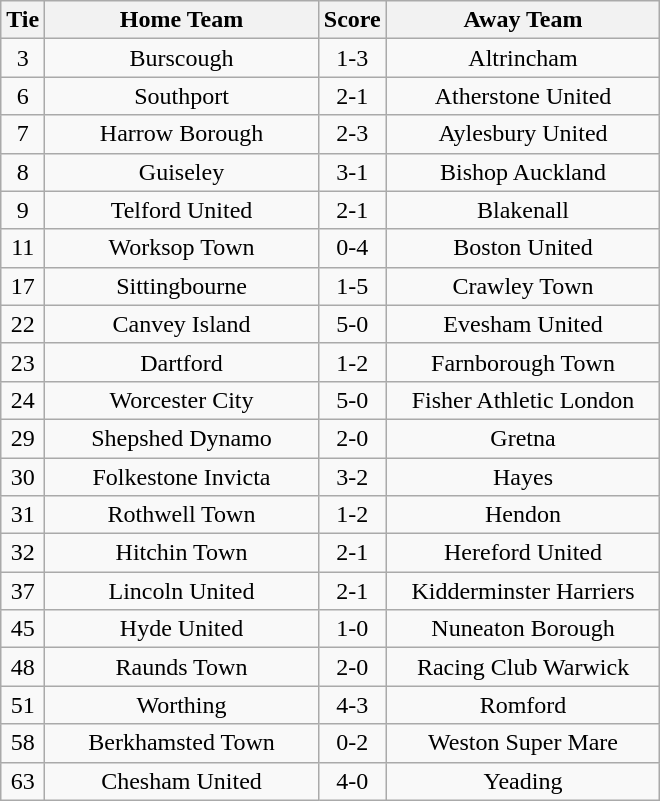<table class="wikitable" style="text-align:center;">
<tr>
<th width=20>Tie</th>
<th width=175>Home Team</th>
<th width=20>Score</th>
<th width=175>Away Team</th>
</tr>
<tr>
<td>3</td>
<td>Burscough</td>
<td>1-3</td>
<td>Altrincham</td>
</tr>
<tr>
<td>6</td>
<td>Southport</td>
<td>2-1</td>
<td>Atherstone United</td>
</tr>
<tr>
<td>7</td>
<td>Harrow Borough</td>
<td>2-3</td>
<td>Aylesbury United</td>
</tr>
<tr>
<td>8</td>
<td>Guiseley</td>
<td>3-1</td>
<td>Bishop Auckland</td>
</tr>
<tr>
<td>9</td>
<td>Telford United</td>
<td>2-1</td>
<td>Blakenall</td>
</tr>
<tr>
<td>11</td>
<td>Worksop Town</td>
<td>0-4</td>
<td>Boston United</td>
</tr>
<tr>
<td>17</td>
<td>Sittingbourne</td>
<td>1-5</td>
<td>Crawley Town</td>
</tr>
<tr>
<td>22</td>
<td>Canvey Island</td>
<td>5-0</td>
<td>Evesham United</td>
</tr>
<tr>
<td>23</td>
<td>Dartford</td>
<td>1-2</td>
<td>Farnborough Town</td>
</tr>
<tr>
<td>24</td>
<td>Worcester City</td>
<td>5-0</td>
<td>Fisher Athletic London</td>
</tr>
<tr>
<td>29</td>
<td>Shepshed Dynamo</td>
<td>2-0</td>
<td>Gretna</td>
</tr>
<tr>
<td>30</td>
<td>Folkestone Invicta</td>
<td>3-2</td>
<td>Hayes</td>
</tr>
<tr>
<td>31</td>
<td>Rothwell Town</td>
<td>1-2</td>
<td>Hendon</td>
</tr>
<tr>
<td>32</td>
<td>Hitchin Town</td>
<td>2-1</td>
<td>Hereford United</td>
</tr>
<tr>
<td>37</td>
<td>Lincoln United</td>
<td>2-1</td>
<td>Kidderminster Harriers</td>
</tr>
<tr>
<td>45</td>
<td>Hyde United</td>
<td>1-0</td>
<td>Nuneaton Borough</td>
</tr>
<tr>
<td>48</td>
<td>Raunds Town</td>
<td>2-0</td>
<td>Racing Club Warwick</td>
</tr>
<tr>
<td>51</td>
<td>Worthing</td>
<td>4-3</td>
<td>Romford</td>
</tr>
<tr>
<td>58</td>
<td>Berkhamsted Town</td>
<td>0-2</td>
<td>Weston Super Mare</td>
</tr>
<tr>
<td>63</td>
<td>Chesham United</td>
<td>4-0</td>
<td>Yeading</td>
</tr>
</table>
